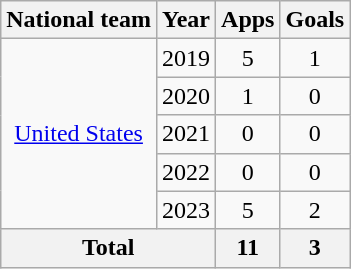<table class="wikitable" style="text-align:center">
<tr>
<th>National team</th>
<th>Year</th>
<th>Apps</th>
<th>Goals</th>
</tr>
<tr>
<td rowspan="5"><a href='#'>United States</a></td>
<td>2019</td>
<td>5</td>
<td>1</td>
</tr>
<tr>
<td>2020</td>
<td>1</td>
<td>0</td>
</tr>
<tr>
<td>2021</td>
<td>0</td>
<td>0</td>
</tr>
<tr>
<td>2022</td>
<td>0</td>
<td>0</td>
</tr>
<tr>
<td>2023</td>
<td>5</td>
<td>2</td>
</tr>
<tr>
<th colspan="2">Total</th>
<th>11</th>
<th>3</th>
</tr>
</table>
